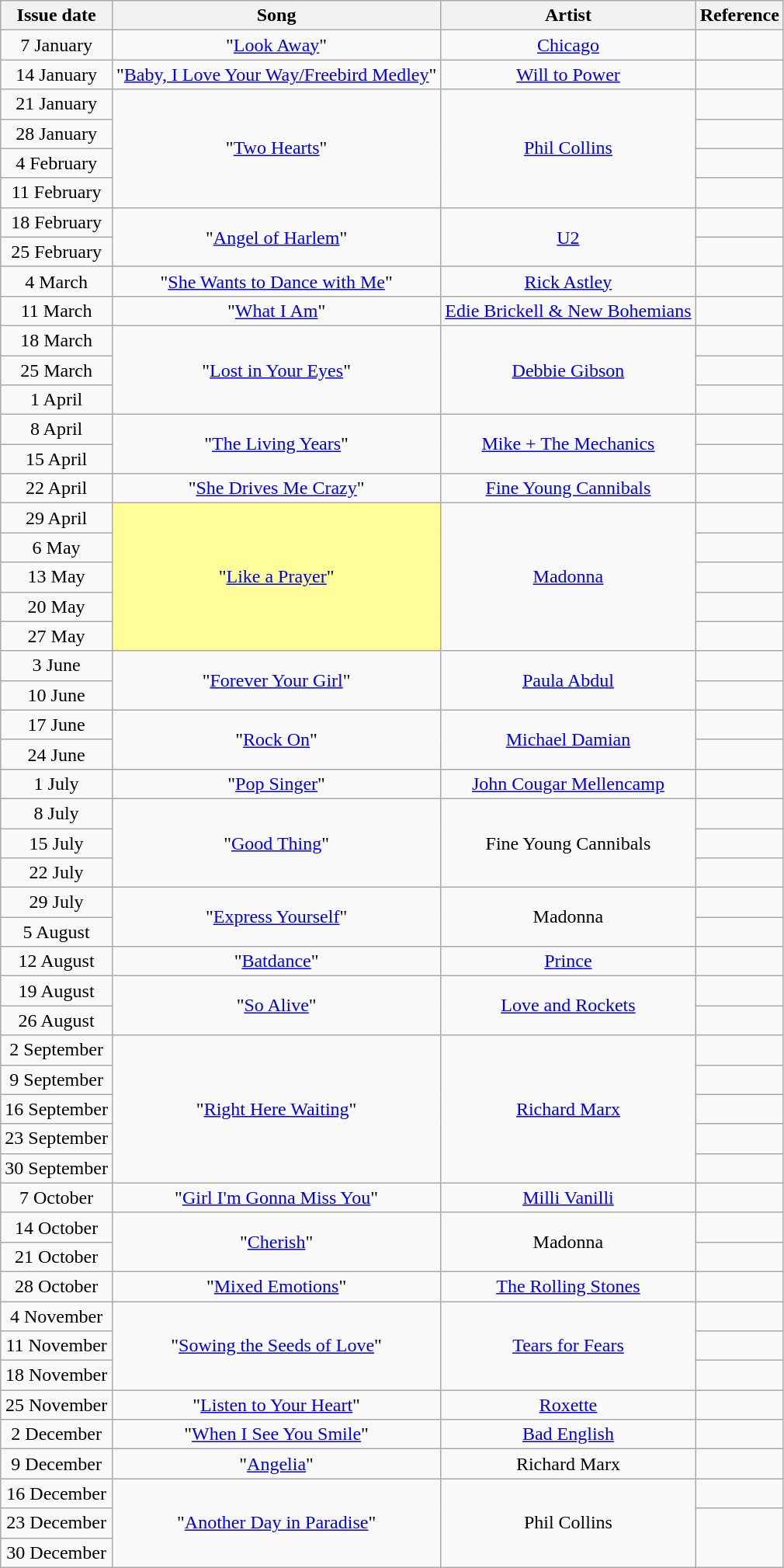<table class="wikitable">
<tr>
<th align="center">Issue date</th>
<th align="center">Song</th>
<th align="center">Artist</th>
<th align="center">Reference</th>
</tr>
<tr>
<td align="center">7 January</td>
<td align="center">"<a href='#'>Look Away</a>"</td>
<td align="center"><a href='#'>Chicago</a></td>
<td align="center"></td>
</tr>
<tr>
<td align="center">14 January</td>
<td align="center">"<a href='#'>Baby, I Love Your Way/Freebird Medley</a>"</td>
<td align="center"><a href='#'>Will to Power</a></td>
<td align="center"></td>
</tr>
<tr>
<td align="center">21 January</td>
<td align="center" rowspan="4">"<a href='#'>Two Hearts</a>"</td>
<td align="center" rowspan="4"><a href='#'>Phil Collins</a></td>
<td align="center"></td>
</tr>
<tr>
<td align="center">28 January</td>
<td align="center"></td>
</tr>
<tr>
<td align="center">4 February</td>
<td align="center"></td>
</tr>
<tr>
<td align="center">11 February</td>
<td align="center"></td>
</tr>
<tr>
<td align="center">18 February</td>
<td align="center" rowspan="2">"<a href='#'>Angel of Harlem</a>"</td>
<td align="center" rowspan="2"><a href='#'>U2</a></td>
<td align="center"></td>
</tr>
<tr>
<td align="center">25 February</td>
<td align="center"></td>
</tr>
<tr>
<td align="center">4 March</td>
<td align="center">"<a href='#'>She Wants to Dance with Me</a>"</td>
<td align="center"><a href='#'>Rick Astley</a></td>
<td align="center"></td>
</tr>
<tr>
<td align="center">11 March</td>
<td align="center">"<a href='#'>What I Am</a>"</td>
<td align="center"><a href='#'>Edie Brickell & New Bohemians</a></td>
<td align="center"></td>
</tr>
<tr>
<td align="center">18 March</td>
<td align="center" rowspan="3">"<a href='#'>Lost in Your Eyes</a>"</td>
<td align="center" rowspan="3"><a href='#'>Debbie Gibson</a></td>
<td align="center"></td>
</tr>
<tr>
<td align="center">25 March</td>
<td align="center"></td>
</tr>
<tr>
<td align="center">1 April</td>
<td align="center"></td>
</tr>
<tr>
<td align="center">8 April</td>
<td align="center" rowspan="2">"<a href='#'>The Living Years</a>"</td>
<td align="center" rowspan="2"><a href='#'>Mike + The Mechanics</a></td>
<td align="center"></td>
</tr>
<tr>
<td align="center">15 April</td>
<td align="center"></td>
</tr>
<tr>
<td align="center">22 April</td>
<td align="center">"<a href='#'>She Drives Me Crazy</a>"</td>
<td align="center"><a href='#'>Fine Young Cannibals</a></td>
<td align="center"></td>
</tr>
<tr>
<td align="center">29 April</td>
<td bgcolor=#FFFF99 align="center" rowspan="5">"<a href='#'>Like a Prayer</a>"</td>
<td align="center" rowspan="5"><a href='#'>Madonna</a></td>
<td align="center"></td>
</tr>
<tr>
<td align="center">6 May</td>
<td align="center"></td>
</tr>
<tr>
<td align="center">13 May</td>
<td align="center"></td>
</tr>
<tr>
<td align="center">20 May</td>
<td align="center"></td>
</tr>
<tr>
<td align="center">27 May</td>
<td align="center"></td>
</tr>
<tr>
<td align="center">3 June</td>
<td align="center" rowspan="2">"<a href='#'>Forever Your Girl</a>"</td>
<td align="center" rowspan="2"><a href='#'>Paula Abdul</a></td>
<td align="center"></td>
</tr>
<tr>
<td align="center">10 June</td>
<td align="center"></td>
</tr>
<tr>
<td align="center">17 June</td>
<td align="center" rowspan="2">"<a href='#'>Rock On</a>"</td>
<td align="center" rowspan="2"><a href='#'>Michael Damian</a></td>
<td align="center"></td>
</tr>
<tr>
<td align="center">24 June</td>
<td align="center"></td>
</tr>
<tr>
<td align="center">1 July</td>
<td align="center">"<a href='#'>Pop Singer</a>"</td>
<td align="center"><a href='#'>John Cougar Mellencamp</a></td>
<td align="center"></td>
</tr>
<tr>
<td align="center">8 July</td>
<td align="center" rowspan="3">"<a href='#'>Good Thing</a>"</td>
<td align="center" rowspan="3">Fine Young Cannibals</td>
<td align="center"></td>
</tr>
<tr>
<td align="center">15 July</td>
<td align="center"></td>
</tr>
<tr>
<td align="center">22 July</td>
<td align="center"></td>
</tr>
<tr>
<td align="center">29 July</td>
<td align="center" rowspan="2">"<a href='#'>Express Yourself</a>"</td>
<td align="center" rowspan="2">Madonna</td>
<td align="center"></td>
</tr>
<tr>
<td align="center">5 August</td>
<td align="center"></td>
</tr>
<tr>
<td align="center">12 August</td>
<td align="center">"<a href='#'>Batdance</a>"</td>
<td align="center"><a href='#'>Prince</a></td>
<td align="center"></td>
</tr>
<tr>
<td align="center">19 August</td>
<td align="center" rowspan="2">"<a href='#'>So Alive</a>"</td>
<td align="center" rowspan="2"><a href='#'>Love and Rockets</a></td>
<td align="center"></td>
</tr>
<tr>
<td align="center">26 August</td>
<td align="center"></td>
</tr>
<tr>
<td align="center">2 September</td>
<td align="center" rowspan="5">"<a href='#'>Right Here Waiting</a>"</td>
<td align="center" rowspan="5"><a href='#'>Richard Marx</a></td>
<td align="center"></td>
</tr>
<tr>
<td align="center">9 September</td>
<td align="center"></td>
</tr>
<tr>
<td align="center">16 September</td>
<td align="center"></td>
</tr>
<tr>
<td align="center">23 September</td>
<td align="center"></td>
</tr>
<tr>
<td align="center">30 September</td>
<td align="center"></td>
</tr>
<tr>
<td align="center">7 October</td>
<td align="center">"<a href='#'>Girl I'm Gonna Miss You</a>"</td>
<td align="center"><a href='#'>Milli Vanilli</a></td>
<td align="center"></td>
</tr>
<tr>
<td align="center">14 October</td>
<td align="center" rowspan="2">"<a href='#'>Cherish</a>"</td>
<td align="center" rowspan="2">Madonna</td>
<td align="center"></td>
</tr>
<tr>
<td align="center">21 October</td>
<td align="center"></td>
</tr>
<tr>
<td align="center">28 October</td>
<td align="center">"<a href='#'>Mixed Emotions</a>"</td>
<td align="center"><a href='#'>The Rolling Stones</a></td>
<td align="center"></td>
</tr>
<tr>
<td align="center">4 November</td>
<td align="center" rowspan="3">"<a href='#'>Sowing the Seeds of Love</a>"</td>
<td align="center" rowspan="3"><a href='#'>Tears for Fears</a></td>
<td align="center"></td>
</tr>
<tr>
<td align="center">11 November</td>
<td align="center"></td>
</tr>
<tr>
<td align="center">18 November</td>
<td align="center"></td>
</tr>
<tr>
<td align="center">25 November</td>
<td align="center">"<a href='#'>Listen to Your Heart</a>"</td>
<td align="center"><a href='#'>Roxette</a></td>
<td align="center"></td>
</tr>
<tr>
<td align="center">2 December</td>
<td align="center">"<a href='#'>When I See You Smile</a>"</td>
<td align="center"><a href='#'>Bad English</a></td>
<td align="center"></td>
</tr>
<tr>
<td align="center">9 December</td>
<td align="center">"<a href='#'>Angelia</a>"</td>
<td align="center">Richard Marx</td>
<td align="center"></td>
</tr>
<tr>
<td align="center">16 December</td>
<td align="center" rowspan="3">"<a href='#'>Another Day in Paradise</a>"</td>
<td align="center" rowspan="3">Phil Collins</td>
<td align="center"></td>
</tr>
<tr>
<td align="center">23 December</td>
<td align="center" rowspan="2"></td>
</tr>
<tr>
<td align="center">30 December</td>
</tr>
</table>
